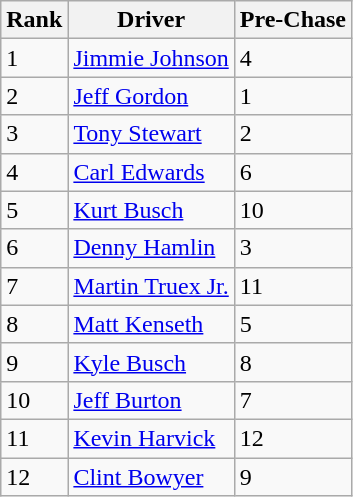<table class="wikitable">
<tr>
<th>Rank</th>
<th>Driver</th>
<th>Pre-Chase</th>
</tr>
<tr>
<td>1</td>
<td><a href='#'>Jimmie Johnson</a></td>
<td>4</td>
</tr>
<tr>
<td>2</td>
<td><a href='#'>Jeff Gordon</a></td>
<td>1</td>
</tr>
<tr>
<td>3</td>
<td><a href='#'>Tony Stewart</a></td>
<td>2</td>
</tr>
<tr>
<td>4</td>
<td><a href='#'>Carl Edwards</a></td>
<td>6</td>
</tr>
<tr>
<td>5</td>
<td><a href='#'>Kurt Busch</a></td>
<td>10</td>
</tr>
<tr>
<td>6</td>
<td><a href='#'>Denny Hamlin</a></td>
<td>3</td>
</tr>
<tr>
<td>7</td>
<td><a href='#'>Martin Truex Jr.</a></td>
<td>11</td>
</tr>
<tr>
<td>8</td>
<td><a href='#'>Matt Kenseth</a></td>
<td>5</td>
</tr>
<tr>
<td>9</td>
<td><a href='#'>Kyle Busch</a></td>
<td>8</td>
</tr>
<tr>
<td>10</td>
<td><a href='#'>Jeff Burton</a></td>
<td>7</td>
</tr>
<tr>
<td>11</td>
<td><a href='#'>Kevin Harvick</a></td>
<td>12</td>
</tr>
<tr>
<td>12</td>
<td><a href='#'>Clint Bowyer</a></td>
<td>9</td>
</tr>
</table>
